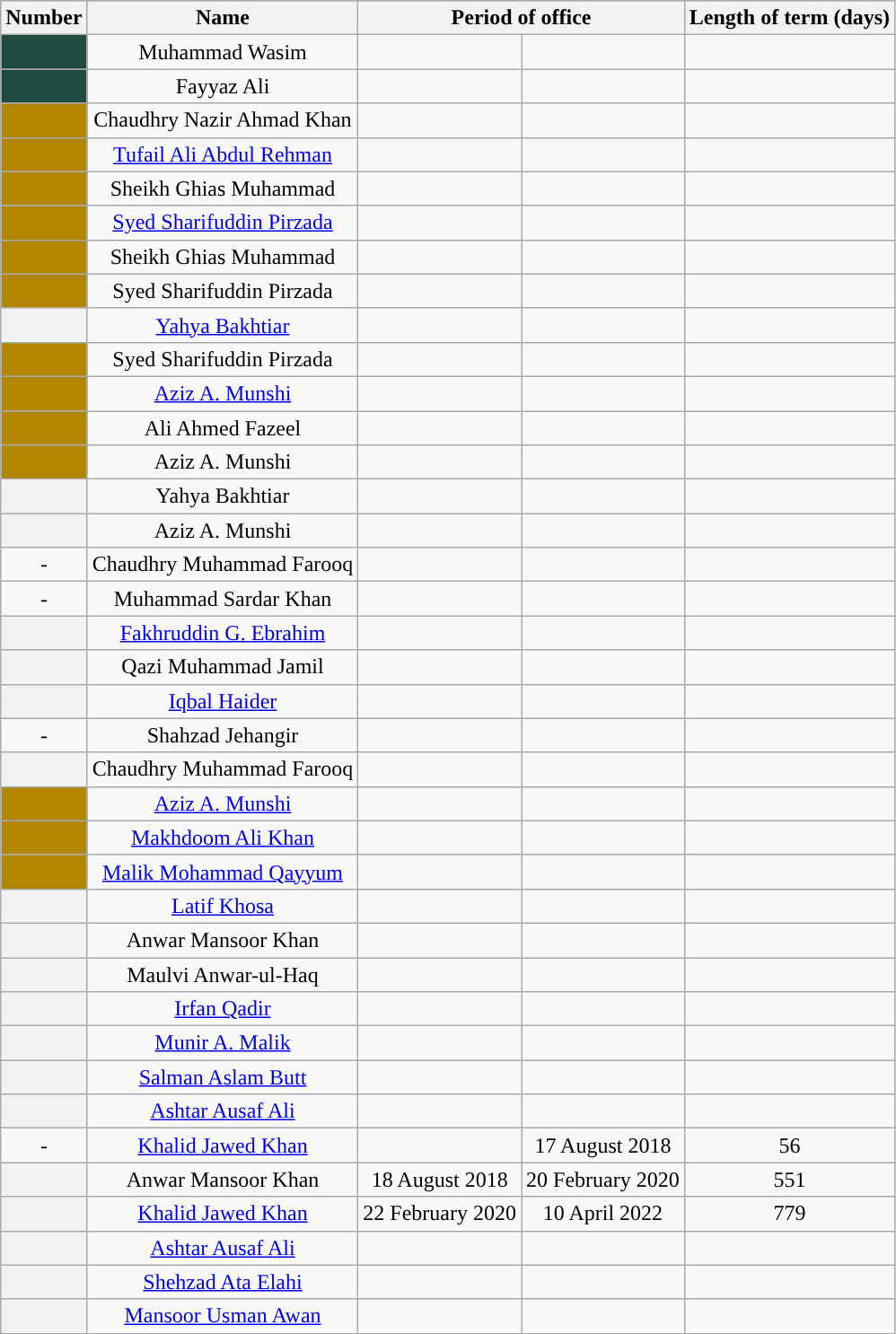<table class="sortable wikitable ">
<tr style="background:#B5B5B5">
<th>Number</th>
<th class="unsortable">Name</th>
<th class="unsortable" colspan="2">Period of office</th>
<th>Length of term (days)</th>
</tr>
<tr align="center">
<td style="background: #1e4a42;"></td>
<td>Muhammad Wasim</td>
<td></td>
<td></td>
<td></td>
</tr>
<tr align="center">
<td style="background: #1e4a42;"></td>
<td>Fayyaz Ali</td>
<td></td>
<td></td>
<td></td>
</tr>
<tr align="center">
<th style="background: #b38600;"></th>
<td>Chaudhry Nazir Ahmad Khan</td>
<td></td>
<td></td>
<td></td>
</tr>
<tr align="center">
<th style="background: #b38600;"></th>
<td><a href='#'>Tufail Ali Abdul Rehman</a></td>
<td></td>
<td></td>
<td></td>
</tr>
<tr align="center">
<th style="background: #b38600;"></th>
<td>Sheikh Ghias Muhammad</td>
<td></td>
<td></td>
<td></td>
</tr>
<tr align="center">
<th style="background: #b38600;"></th>
<td><a href='#'>Syed Sharifuddin Pirzada</a></td>
<td></td>
<td></td>
<td></td>
</tr>
<tr align="center">
<th style="background: #b38600;"></th>
<td>Sheikh Ghias Muhammad</td>
<td></td>
<td></td>
<td></td>
</tr>
<tr align="center">
<th style="background: #b38600;"></th>
<td>Syed Sharifuddin Pirzada</td>
<td></td>
<td></td>
<td></td>
</tr>
<tr align="center">
<th style="background: "></th>
<td><a href='#'>Yahya Bakhtiar</a></td>
<td></td>
<td></td>
<td></td>
</tr>
<tr align="center">
<th style="background: #b38600;"></th>
<td>Syed Sharifuddin Pirzada</td>
<td></td>
<td></td>
<td></td>
</tr>
<tr align="center">
<th style="background: #b38600;"></th>
<td><a href='#'>Aziz A. Munshi</a></td>
<td></td>
<td></td>
<td></td>
</tr>
<tr align="center">
<th style="background: #b38600;"></th>
<td>Ali Ahmed Fazeel</td>
<td></td>
<td></td>
<td></td>
</tr>
<tr align="center">
<th style="background: #b38600;"></th>
<td>Aziz A. Munshi</td>
<td></td>
<td></td>
<td></td>
</tr>
<tr align="center">
<th style="background: "></th>
<td>Yahya Bakhtiar</td>
<td></td>
<td></td>
<td></td>
</tr>
<tr align="center">
<th style="background: "></th>
<td>Aziz A. Munshi</td>
<td></td>
<td></td>
<td></td>
</tr>
<tr align="center">
<td>-</td>
<td>Chaudhry Muhammad Farooq</td>
<td></td>
<td></td>
<td></td>
</tr>
<tr align="center">
<td>-</td>
<td>Muhammad Sardar Khan</td>
<td></td>
<td></td>
<td></td>
</tr>
<tr align="center">
<th style="background: "></th>
<td><a href='#'>Fakhruddin G. Ebrahim</a></td>
<td></td>
<td></td>
<td></td>
</tr>
<tr align="center">
<th style="background: "></th>
<td>Qazi Muhammad Jamil</td>
<td></td>
<td></td>
<td></td>
</tr>
<tr align="center">
<th style="background: "></th>
<td><a href='#'>Iqbal Haider</a></td>
<td></td>
<td></td>
<td></td>
</tr>
<tr align="center">
<td>-</td>
<td>Shahzad Jehangir</td>
<td></td>
<td></td>
<td></td>
</tr>
<tr align="center">
<th style="background: "></th>
<td>Chaudhry Muhammad Farooq</td>
<td></td>
<td></td>
<td></td>
</tr>
<tr align="center">
<th style="background: #b38600;"></th>
<td><a href='#'>Aziz A. Munshi</a></td>
<td></td>
<td></td>
<td></td>
</tr>
<tr align="center">
<th style="background: #b38600;"></th>
<td><a href='#'>Makhdoom Ali Khan</a></td>
<td></td>
<td></td>
<td></td>
</tr>
<tr align="center">
<th style="background:#b38600;"></th>
<td><a href='#'>Malik Mohammad Qayyum</a></td>
<td></td>
<td></td>
<td></td>
</tr>
<tr align="center">
<th style="background: "></th>
<td><a href='#'>Latif Khosa</a></td>
<td></td>
<td></td>
<td></td>
</tr>
<tr align="center">
<th style="background: "></th>
<td>Anwar Mansoor Khan</td>
<td></td>
<td></td>
<td></td>
</tr>
<tr align="center">
<th style="background: "></th>
<td>Maulvi Anwar-ul-Haq</td>
<td></td>
<td></td>
<td></td>
</tr>
<tr align="center">
<th style="background: "></th>
<td><a href='#'>Irfan Qadir</a></td>
<td></td>
<td></td>
<td></td>
</tr>
<tr align="center">
<th style="background: "></th>
<td><a href='#'>Munir A. Malik</a></td>
<td></td>
<td></td>
<td></td>
</tr>
<tr align="center">
<th style="background: "></th>
<td><a href='#'>Salman Aslam Butt</a></td>
<td></td>
<td></td>
<td></td>
</tr>
<tr align="center">
<th style="background: "></th>
<td><a href='#'>Ashtar Ausaf Ali</a></td>
<td></td>
<td></td>
<td></td>
</tr>
<tr align="center">
<td>-</td>
<td><a href='#'>Khalid Jawed Khan</a></td>
<td></td>
<td>17 August 2018</td>
<td>56</td>
</tr>
<tr align="center">
<th style="background: "></th>
<td>Anwar Mansoor Khan</td>
<td>18 August 2018</td>
<td>20 February 2020</td>
<td>551</td>
</tr>
<tr align="center">
<th style="background: "></th>
<td><a href='#'>Khalid Jawed Khan</a></td>
<td>22 February 2020</td>
<td>10 April 2022</td>
<td>779</td>
</tr>
<tr align="center">
<th style="background: "></th>
<td><a href='#'>Ashtar Ausaf Ali</a></td>
<td></td>
<td></td>
<td></td>
</tr>
<tr align="center">
<th style="background: "></th>
<td><a href='#'>Shehzad Ata Elahi</a></td>
<td></td>
<td></td>
<td></td>
</tr>
<tr align="center">
<th style="background: "></th>
<td><a href='#'>Mansoor Usman Awan</a></td>
<td></td>
<td></td>
<td></td>
</tr>
</table>
